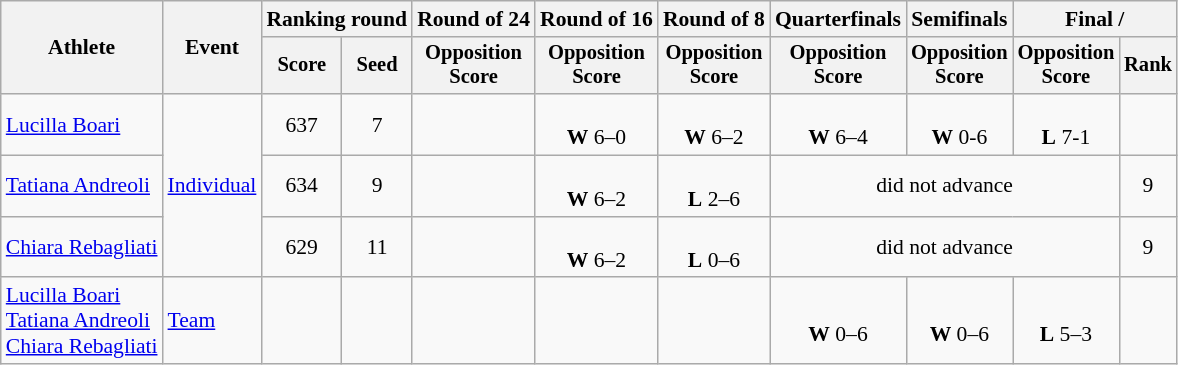<table class="wikitable" style="font-size:90%">
<tr>
<th rowspan=2>Athlete</th>
<th rowspan=2>Event</th>
<th colspan="2">Ranking round</th>
<th>Round of 24</th>
<th>Round of 16</th>
<th>Round of 8</th>
<th>Quarterfinals</th>
<th>Semifinals</th>
<th colspan="2">Final / </th>
</tr>
<tr style="font-size:95%">
<th>Score</th>
<th>Seed</th>
<th>Opposition<br>Score</th>
<th>Opposition<br>Score</th>
<th>Opposition<br>Score</th>
<th>Opposition<br>Score</th>
<th>Opposition<br>Score</th>
<th>Opposition<br>Score</th>
<th>Rank</th>
</tr>
<tr align=center>
<td align=left><a href='#'>Lucilla Boari</a></td>
<td align=left rowspan=3><a href='#'>Individual</a></td>
<td>637</td>
<td>7</td>
<td></td>
<td><br><strong>W</strong> 6–0</td>
<td><br><strong>W</strong> 6–2</td>
<td><br><strong>W</strong> 6–4</td>
<td><br><strong>W</strong> 0-6</td>
<td><br><strong>L</strong> 7-1</td>
<td></td>
</tr>
<tr align=center>
<td align=left><a href='#'>Tatiana Andreoli</a></td>
<td>634</td>
<td>9</td>
<td></td>
<td><br><strong>W</strong> 6–2</td>
<td><br><strong>L</strong> 2–6</td>
<td colspan=3>did not advance</td>
<td>9</td>
</tr>
<tr align=center>
<td align=left><a href='#'>Chiara Rebagliati</a></td>
<td>629</td>
<td>11</td>
<td></td>
<td><br><strong>W</strong> 6–2</td>
<td><br><strong>L</strong> 0–6</td>
<td colspan=3>did not advance</td>
<td>9</td>
</tr>
<tr align=center>
<td align=left><a href='#'>Lucilla Boari</a><br><a href='#'>Tatiana Andreoli</a><br><a href='#'>Chiara Rebagliati</a></td>
<td align=left><a href='#'>Team</a></td>
<td></td>
<td></td>
<td></td>
<td></td>
<td></td>
<td><br><strong>W</strong> 0–6</td>
<td><br><strong>W</strong> 0–6</td>
<td><br><strong>L</strong> 5–3</td>
<td></td>
</tr>
</table>
